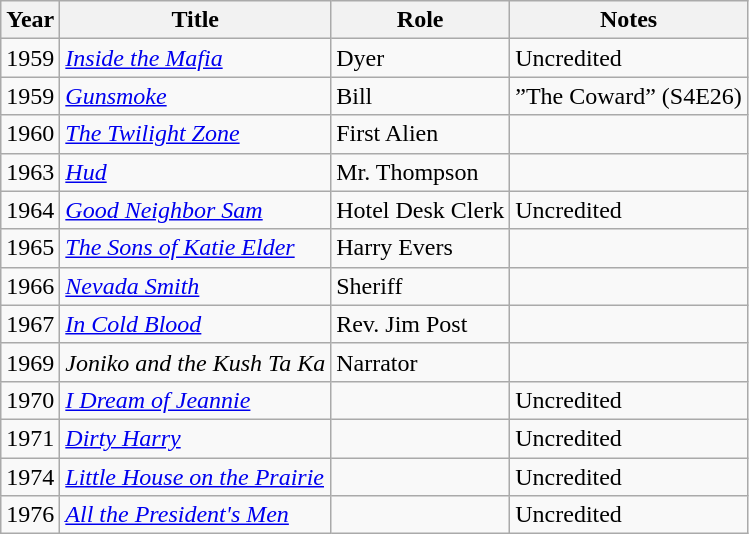<table class="wikitable sortable">
<tr>
<th>Year</th>
<th>Title</th>
<th>Role</th>
<th class="unsortable">Notes</th>
</tr>
<tr>
<td>1959</td>
<td><em><a href='#'>Inside the Mafia</a></em></td>
<td>Dyer</td>
<td>Uncredited</td>
</tr>
<tr>
<td>1959</td>
<td><em><a href='#'>Gunsmoke</a></em></td>
<td>Bill</td>
<td>”The Coward” (S4E26)</td>
</tr>
<tr>
<td>1960</td>
<td data-sort-value="Twilight Zone, The"><em><a href='#'>The Twilight Zone</a></em></td>
<td>First Alien</td>
<td></td>
</tr>
<tr>
<td>1963</td>
<td><em><a href='#'>Hud</a></em></td>
<td>Mr. Thompson</td>
<td></td>
</tr>
<tr>
<td>1964</td>
<td><em><a href='#'>Good Neighbor Sam</a></em></td>
<td>Hotel Desk Clerk</td>
<td>Uncredited</td>
</tr>
<tr>
<td>1965</td>
<td data-sort-value="Sons of Katie Elder, The"><em><a href='#'>The Sons of Katie Elder</a></em></td>
<td>Harry Evers</td>
<td></td>
</tr>
<tr>
<td>1966</td>
<td><em><a href='#'>Nevada Smith</a></em></td>
<td>Sheriff</td>
<td></td>
</tr>
<tr>
<td>1967</td>
<td><em><a href='#'>In Cold Blood</a></em></td>
<td>Rev. Jim Post</td>
<td></td>
</tr>
<tr>
<td>1969</td>
<td><em>Joniko and the Kush Ta Ka</em></td>
<td>Narrator</td>
<td></td>
</tr>
<tr>
<td>1970</td>
<td><em><a href='#'>I Dream of Jeannie</a></em></td>
<td></td>
<td>Uncredited</td>
</tr>
<tr>
<td>1971</td>
<td><em><a href='#'>Dirty Harry</a></em></td>
<td></td>
<td>Uncredited</td>
</tr>
<tr>
<td>1974</td>
<td><em><a href='#'>Little House on the Prairie</a></em></td>
<td></td>
<td>Uncredited</td>
</tr>
<tr>
<td>1976</td>
<td><em><a href='#'>All the President's Men</a></em></td>
<td></td>
<td>Uncredited</td>
</tr>
</table>
